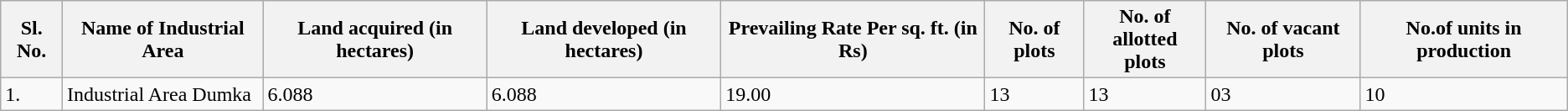<table class="wikitable">
<tr>
<th>Sl. No.</th>
<th>Name of Industrial Area</th>
<th>Land acquired (in hectares)</th>
<th>Land developed (in hectares)</th>
<th>Prevailing Rate Per sq. ft. (in Rs)</th>
<th>No. of plots</th>
<th>No. of allotted<br>plots</th>
<th>No. of vacant plots</th>
<th>No.of units in production</th>
</tr>
<tr>
<td>1.</td>
<td>Industrial Area Dumka</td>
<td>6.088</td>
<td>6.088</td>
<td>19.00</td>
<td>13</td>
<td>13</td>
<td>03</td>
<td>10</td>
</tr>
</table>
